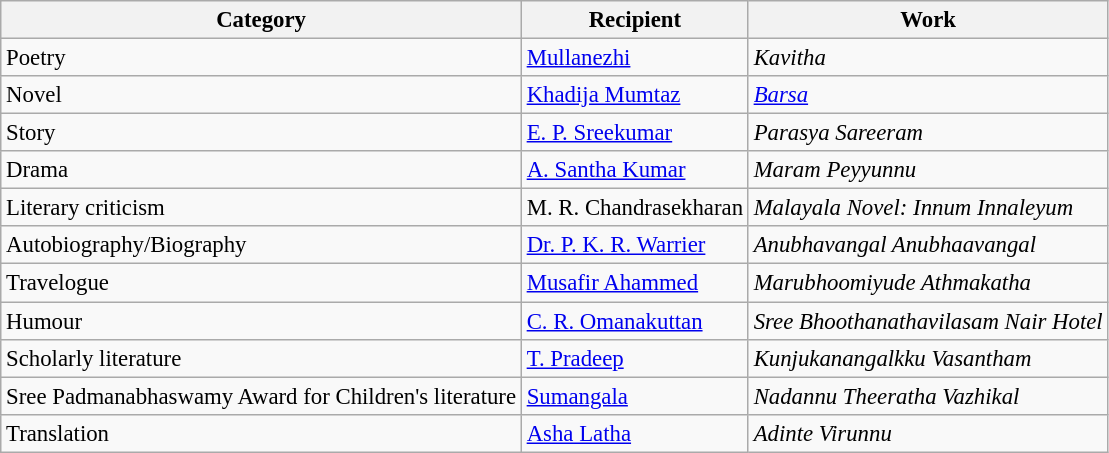<table class="wikitable" style="font-size:95%;">
<tr>
<th>Category</th>
<th>Recipient</th>
<th>Work</th>
</tr>
<tr>
<td>Poetry</td>
<td><a href='#'>Mullanezhi</a></td>
<td><em>Kavitha</em></td>
</tr>
<tr>
<td>Novel</td>
<td><a href='#'>Khadija Mumtaz</a></td>
<td><em><a href='#'>Barsa</a></em></td>
</tr>
<tr>
<td>Story</td>
<td><a href='#'>E. P. Sreekumar</a></td>
<td><em>Parasya Sareeram</em></td>
</tr>
<tr>
<td>Drama</td>
<td><a href='#'>A. Santha Kumar</a></td>
<td><em>Maram Peyyunnu</em></td>
</tr>
<tr>
<td>Literary criticism</td>
<td>M. R. Chandrasekharan</td>
<td><em>Malayala Novel: Innum Innaleyum</em></td>
</tr>
<tr>
<td>Autobiography/Biography</td>
<td><a href='#'>Dr. P. K. R. Warrier</a></td>
<td><em>Anubhavangal Anubhaavangal</em></td>
</tr>
<tr>
<td>Travelogue</td>
<td><a href='#'>Musafir Ahammed</a></td>
<td><em>Marubhoomiyude Athmakatha</em></td>
</tr>
<tr>
<td>Humour</td>
<td><a href='#'>C. R. Omanakuttan</a></td>
<td><em>Sree Bhoothanathavilasam Nair Hotel</em></td>
</tr>
<tr>
<td>Scholarly literature</td>
<td><a href='#'>T. Pradeep</a></td>
<td><em>Kunjukanangalkku Vasantham</em></td>
</tr>
<tr>
<td>Sree Padmanabhaswamy Award for Children's literature</td>
<td><a href='#'>Sumangala</a></td>
<td><em>Nadannu Theeratha Vazhikal</em></td>
</tr>
<tr>
<td>Translation</td>
<td><a href='#'>Asha Latha</a></td>
<td><em>Adinte Virunnu</em></td>
</tr>
</table>
